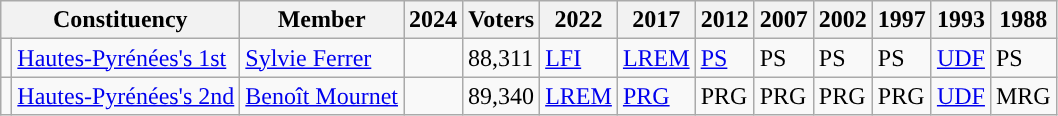<table class="wikitable sortable">
<tr>
<th colspan="2">Constituency</th>
<th>Member</th>
<th>2024</th>
<th>Voters</th>
<th>2022</th>
<th>2017</th>
<th>2012</th>
<th>2007</th>
<th>2002</th>
<th>1997</th>
<th>1993</th>
<th>1988</th>
</tr>
<tr>
<td style="background-color: "></td>
<td><a href='#'>Hautes-Pyrénées's 1st</a></td>
<td><a href='#'>Sylvie Ferrer</a></td>
<td></td>
<td>88,311</td>
<td><a href='#'>LFI</a></td>
<td><a href='#'>LREM</a></td>
<td><a href='#'>PS</a></td>
<td>PS</td>
<td>PS</td>
<td>PS</td>
<td><a href='#'>UDF</a></td>
<td>PS</td>
</tr>
<tr>
<td style="background-color: "></td>
<td><a href='#'>Hautes-Pyrénées's 2nd</a></td>
<td><a href='#'>Benoît Mournet</a></td>
<td></td>
<td>89,340</td>
<td><a href='#'>LREM</a></td>
<td><a href='#'>PRG</a></td>
<td>PRG</td>
<td>PRG</td>
<td>PRG</td>
<td>PRG</td>
<td><a href='#'>UDF</a></td>
<td>MRG</td>
</tr>
</table>
